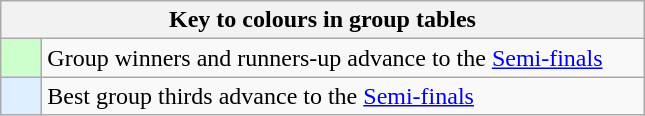<table class="wikitable" style="text-align: center; width: 430px;">
<tr>
<th colspan=2>Key to colours in group tables</th>
</tr>
<tr>
<td bgcolor=#ccffcc style="width: 20px;"></td>
<td align=left>Group winners and runners-up advance to the <a href='#'>Semi-finals</a></td>
</tr>
<tr>
<td bgcolor=#ddeeff style="width: 20px;"></td>
<td align=left>Best group thirds advance to the <a href='#'>Semi-finals</a></td>
</tr>
</table>
